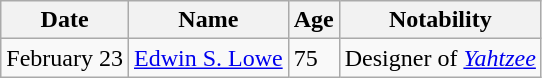<table class="wikitable">
<tr>
<th>Date</th>
<th>Name</th>
<th>Age</th>
<th>Notability</th>
</tr>
<tr>
<td>February 23</td>
<td><a href='#'>Edwin S. Lowe</a></td>
<td>75</td>
<td>Designer of <em><a href='#'>Yahtzee</a></em></td>
</tr>
</table>
